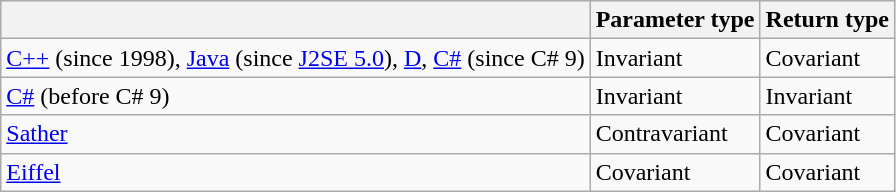<table class="wikitable" border="1">
<tr>
<th></th>
<th>Parameter type</th>
<th>Return type</th>
</tr>
<tr>
<td><a href='#'>C++</a> (since 1998), <a href='#'>Java</a> (since <a href='#'>J2SE 5.0</a>), <a href='#'>D</a>, <a href='#'>C#</a> (since C# 9)</td>
<td>Invariant</td>
<td>Covariant</td>
</tr>
<tr>
<td><a href='#'>C#</a> (before C# 9)</td>
<td>Invariant</td>
<td>Invariant</td>
</tr>
<tr>
<td><a href='#'>Sather</a></td>
<td>Contravariant</td>
<td>Covariant</td>
</tr>
<tr>
<td><a href='#'>Eiffel</a></td>
<td>Covariant</td>
<td>Covariant</td>
</tr>
</table>
